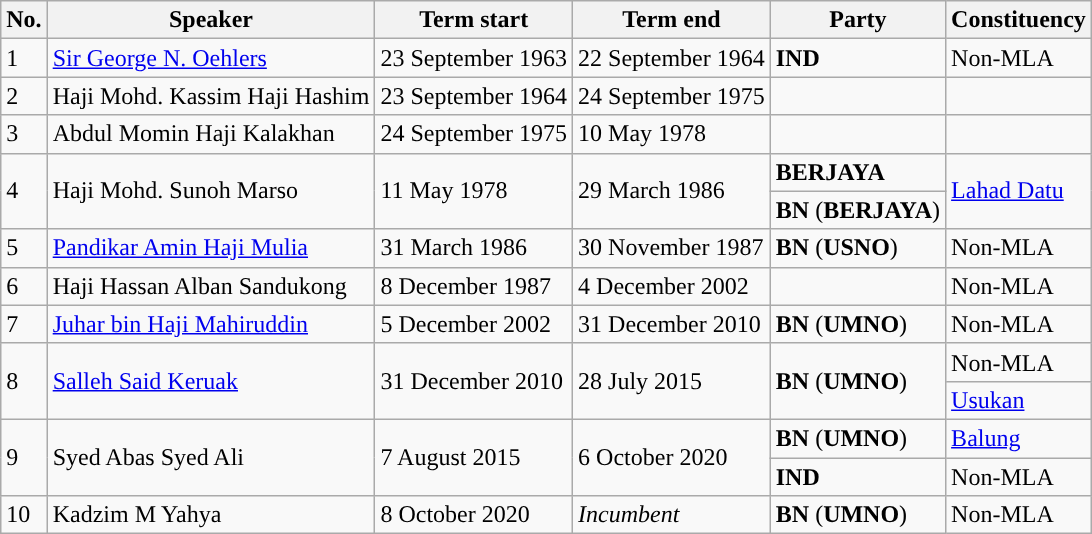<table class="wikitable">
<tr>
<th>No.</th>
<th>Speaker</th>
<th>Term start</th>
<th>Term end</th>
<th>Party</th>
<th>Constituency</th>
</tr>
<tr>
<td>1</td>
<td><a href='#'>Sir George N. Oehlers</a></td>
<td>23 September 1963</td>
<td>22 September 1964</td>
<td><strong>IND</strong></td>
<td>Non-MLA</td>
</tr>
<tr>
<td>2</td>
<td>Haji Mohd. Kassim Haji Hashim</td>
<td>23 September 1964</td>
<td>24 September 1975</td>
<td></td>
<td></td>
</tr>
<tr>
<td>3</td>
<td>Abdul Momin Haji Kalakhan</td>
<td>24 September 1975</td>
<td>10 May 1978</td>
<td></td>
<td></td>
</tr>
<tr>
<td rowspan=2>4</td>
<td rowspan=2>Haji Mohd. Sunoh Marso</td>
<td rowspan=2>11 May 1978</td>
<td rowspan=2>29 March 1986</td>
<td><strong>BERJAYA</strong></td>
<td rowspan=2><a href='#'>Lahad Datu</a></td>
</tr>
<tr>
<td><strong>BN</strong> (<strong>BERJAYA</strong>)</td>
</tr>
<tr>
<td>5</td>
<td><a href='#'>Pandikar Amin Haji Mulia</a></td>
<td>31 March 1986</td>
<td>30 November 1987</td>
<td><strong>BN</strong> (<strong>USNO</strong>)</td>
<td>Non-MLA</td>
</tr>
<tr>
<td>6</td>
<td>Haji Hassan Alban Sandukong</td>
<td>8 December 1987</td>
<td>4 December 2002</td>
<td></td>
<td>Non-MLA</td>
</tr>
<tr>
<td>7</td>
<td><a href='#'>Juhar bin Haji Mahiruddin</a></td>
<td>5 December 2002</td>
<td>31 December 2010</td>
<td><strong>BN</strong> (<strong>UMNO</strong>)</td>
<td>Non-MLA</td>
</tr>
<tr>
<td rowspan=2>8</td>
<td rowspan=2><a href='#'>Salleh Said Keruak</a></td>
<td rowspan=2>31 December 2010</td>
<td rowspan=2>28 July 2015</td>
<td rowspan=2><strong>BN</strong> (<strong>UMNO</strong>)</td>
<td>Non-MLA</td>
</tr>
<tr>
<td><a href='#'>Usukan</a></td>
</tr>
<tr>
<td rowspan=2>9</td>
<td rowspan=2>Syed Abas Syed Ali</td>
<td rowspan=2>7 August 2015</td>
<td rowspan=2>6 October 2020</td>
<td><strong>BN</strong> (<strong>UMNO</strong>)</td>
<td><a href='#'>Balung</a></td>
</tr>
<tr>
<td><strong>IND</strong></td>
<td>Non-MLA</td>
</tr>
<tr>
<td>10</td>
<td>Kadzim M Yahya</td>
<td>8 October 2020</td>
<td><em>Incumbent</em></td>
<td><strong>BN</strong> (<strong>UMNO</strong>)</td>
<td>Non-MLA</td>
</tr>
</table>
